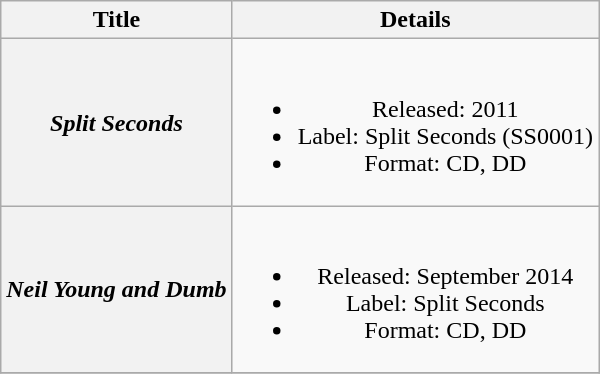<table class="wikitable plainrowheaders" style="text-align:center;" border="1">
<tr>
<th>Title</th>
<th>Details</th>
</tr>
<tr>
<th scope="row"><em>Split Seconds</em></th>
<td><br><ul><li>Released: 2011</li><li>Label: Split Seconds (SS0001)</li><li>Format: CD, DD</li></ul></td>
</tr>
<tr>
<th scope="row"><em>Neil Young and Dumb</em></th>
<td><br><ul><li>Released: September 2014</li><li>Label: Split Seconds</li><li>Format: CD, DD</li></ul></td>
</tr>
<tr>
</tr>
</table>
